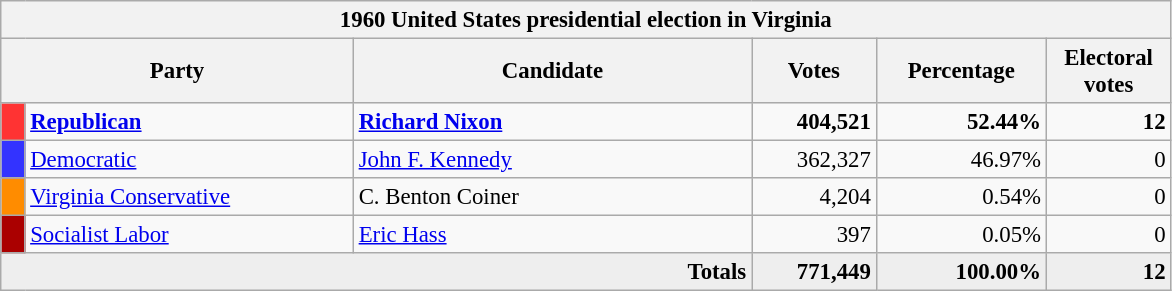<table class="wikitable" style="font-size: 95%;">
<tr>
<th colspan="6">1960 United States presidential election in Virginia</th>
</tr>
<tr>
<th colspan="2" style="width: 15em">Party</th>
<th style="width: 17em">Candidate</th>
<th style="width: 5em">Votes</th>
<th style="width: 7em">Percentage</th>
<th style="width: 5em">Electoral votes</th>
</tr>
<tr>
<th style="background-color:#FF3333; width: 3px"></th>
<td style="width: 130px"><strong><a href='#'>Republican</a></strong></td>
<td><strong><a href='#'>Richard Nixon</a></strong></td>
<td align="right"><strong>404,521</strong></td>
<td align="right"><strong>52.44%</strong></td>
<td align="right"><strong>12</strong></td>
</tr>
<tr>
<th style="background-color:#3333FF; width: 3px"></th>
<td style="width: 130px"><a href='#'>Democratic</a></td>
<td><a href='#'>John F. Kennedy</a></td>
<td align="right">362,327</td>
<td align="right">46.97%</td>
<td align="right">0</td>
</tr>
<tr>
<th style="background-color:#FF8C00; width: 3px"></th>
<td style="width: 130px"><a href='#'>Virginia Conservative</a></td>
<td>C. Benton Coiner</td>
<td align="right">4,204</td>
<td align="right">0.54%</td>
<td align="right">0</td>
</tr>
<tr>
<th style="background-color:#aa0000; width: 3px"></th>
<td style="width: 130px"><a href='#'>Socialist Labor</a></td>
<td><a href='#'>Eric Hass</a></td>
<td align="right">397</td>
<td align="right">0.05%</td>
<td align="right">0</td>
</tr>
<tr style="background:#eee; text-align:right;">
<td colspan="3"><strong>Totals</strong></td>
<td><strong>771,449</strong></td>
<td><strong>100.00%</strong></td>
<td><strong>12</strong></td>
</tr>
</table>
